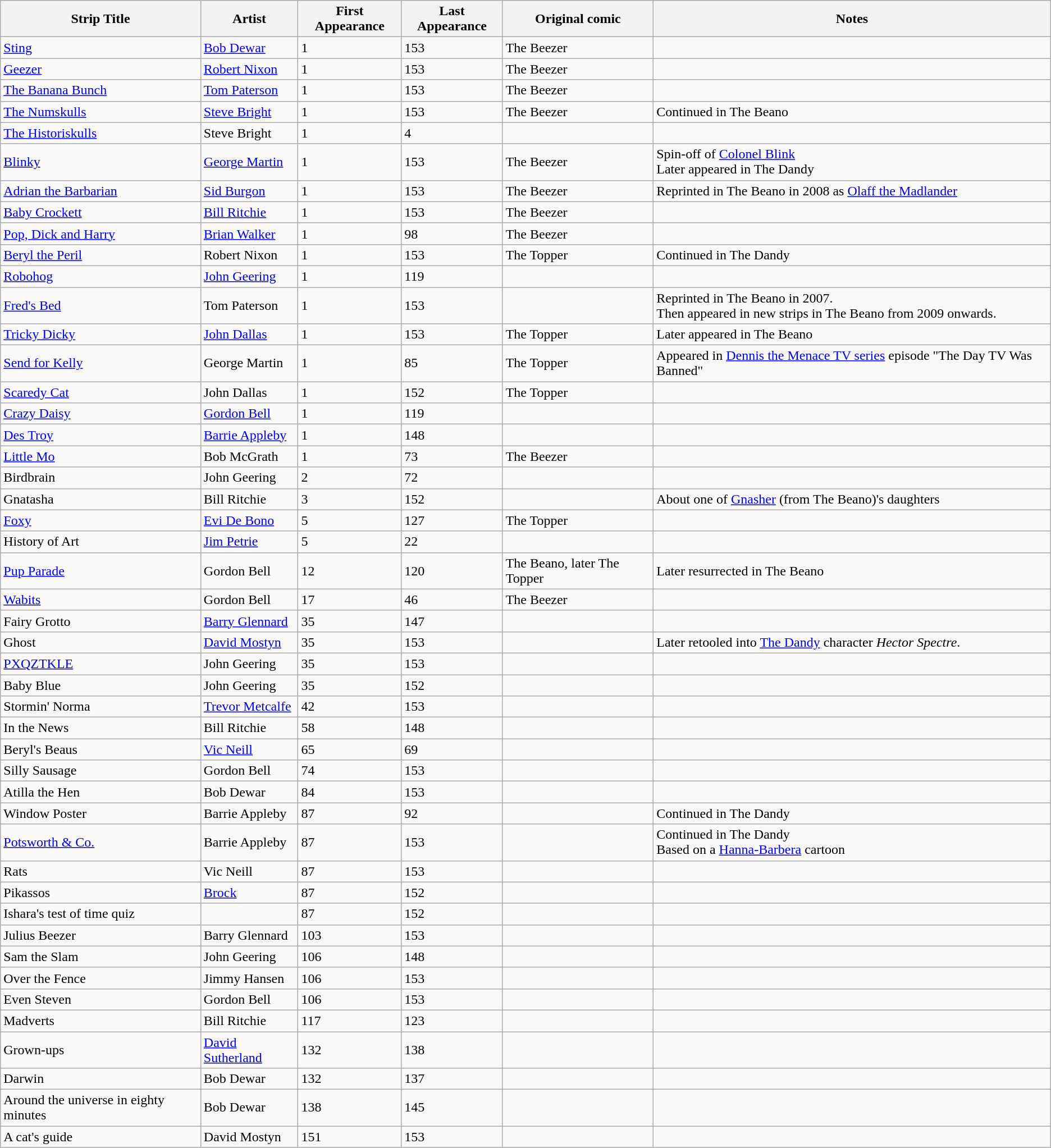<table class="wikitable sortable">
<tr>
<th>Strip Title </th>
<th>Artist</th>
<th>First Appearance</th>
<th>Last Appearance</th>
<th>Original comic</th>
<th>Notes</th>
</tr>
<tr>
<td><a href='#'>Sting</a></td>
<td><a href='#'>Bob Dewar</a></td>
<td>1</td>
<td>153</td>
<td>The Beezer</td>
<td></td>
</tr>
<tr>
<td><a href='#'>Geezer</a></td>
<td><a href='#'>Robert Nixon</a></td>
<td>1</td>
<td>153</td>
<td>The Beezer</td>
<td></td>
</tr>
<tr>
<td><a href='#'>The Banana Bunch</a></td>
<td><a href='#'>Tom Paterson</a></td>
<td>1</td>
<td>153</td>
<td>The Beezer</td>
<td></td>
</tr>
<tr>
<td><a href='#'>The Numskulls</a></td>
<td><a href='#'>Steve Bright</a></td>
<td>1</td>
<td>153</td>
<td>The Beezer</td>
<td>Continued in The Beano</td>
</tr>
<tr>
<td><a href='#'>The Historiskulls</a></td>
<td>Steve Bright</td>
<td>1</td>
<td>4</td>
<td></td>
<td></td>
</tr>
<tr>
<td><a href='#'>Blinky</a></td>
<td><a href='#'>George Martin</a></td>
<td>1</td>
<td>153</td>
<td>The Beezer</td>
<td>Spin-off of <a href='#'>Colonel Blink</a><br>Later appeared in The Dandy</td>
</tr>
<tr>
<td><a href='#'>Adrian the Barbarian</a></td>
<td><a href='#'>Sid Burgon</a></td>
<td>1</td>
<td>153</td>
<td>The Beezer</td>
<td>Reprinted in The Beano in 2008 as <a href='#'>Olaff the Madlander</a></td>
</tr>
<tr>
<td><a href='#'>Baby Crockett</a></td>
<td><a href='#'>Bill Ritchie</a></td>
<td>1</td>
<td>153</td>
<td>The Beezer</td>
<td></td>
</tr>
<tr>
<td><a href='#'>Pop, Dick and Harry</a></td>
<td><a href='#'>Brian Walker</a></td>
<td>1</td>
<td>98</td>
<td>The Beezer</td>
<td></td>
</tr>
<tr>
<td><a href='#'>Beryl the Peril</a></td>
<td>Robert Nixon</td>
<td>1</td>
<td>153</td>
<td>The Topper</td>
<td>Continued in The Dandy</td>
</tr>
<tr>
<td><a href='#'>Robohog</a></td>
<td><a href='#'>John Geering</a></td>
<td>1</td>
<td>119</td>
<td></td>
<td></td>
</tr>
<tr>
<td><a href='#'>Fred's Bed</a></td>
<td>Tom Paterson</td>
<td>1</td>
<td>153</td>
<td></td>
<td>Reprinted in The Beano in 2007.<br>Then appeared in new strips in The Beano from 2009 onwards.</td>
</tr>
<tr>
<td><a href='#'>Tricky Dicky</a></td>
<td><a href='#'>John Dallas</a></td>
<td>1</td>
<td>153</td>
<td>The Topper</td>
<td>Later appeared in The Beano</td>
</tr>
<tr>
<td><a href='#'>Send for Kelly</a></td>
<td>George Martin</td>
<td>1</td>
<td>85</td>
<td>The Topper</td>
<td>Appeared in <a href='#'>Dennis the Menace TV series</a> episode "The Day TV Was Banned"</td>
</tr>
<tr>
<td><a href='#'>Scaredy Cat</a></td>
<td>John Dallas</td>
<td>1</td>
<td>152</td>
<td>The Topper</td>
<td></td>
</tr>
<tr>
<td><a href='#'>Crazy Daisy</a></td>
<td><a href='#'>Gordon Bell</a></td>
<td>1</td>
<td>119</td>
<td></td>
<td></td>
</tr>
<tr>
<td><a href='#'>Des Troy</a></td>
<td><a href='#'>Barrie Appleby</a></td>
<td>1</td>
<td>148</td>
<td></td>
<td></td>
</tr>
<tr>
<td><a href='#'>Little Mo</a></td>
<td>Bob McGrath</td>
<td>1</td>
<td>73</td>
<td>The Beezer</td>
<td></td>
</tr>
<tr>
<td>Birdbrain</td>
<td>John Geering</td>
<td>2</td>
<td>72</td>
<td></td>
<td></td>
</tr>
<tr>
<td>Gnatasha</td>
<td>Bill Ritchie</td>
<td>3</td>
<td>152</td>
<td></td>
<td>About one of <a href='#'>Gnasher</a> (from The Beano)'s daughters</td>
</tr>
<tr>
<td><a href='#'>Foxy</a></td>
<td><a href='#'>Evi De Bono</a></td>
<td>5</td>
<td>127</td>
<td>The Topper</td>
<td></td>
</tr>
<tr>
<td>History of Art</td>
<td><a href='#'>Jim Petrie</a></td>
<td>5</td>
<td>22</td>
<td></td>
<td></td>
</tr>
<tr>
<td><a href='#'>Pup Parade</a></td>
<td>Gordon Bell</td>
<td>12</td>
<td>120</td>
<td>The Beano, later The Topper</td>
<td>Later resurrected in The Beano</td>
</tr>
<tr>
<td><a href='#'>Wabits</a></td>
<td>Gordon Bell</td>
<td>17</td>
<td>46</td>
<td>The Beezer</td>
<td></td>
</tr>
<tr>
<td>Fairy Grotto</td>
<td><a href='#'>Barry Glennard</a></td>
<td>35</td>
<td>147</td>
<td></td>
<td></td>
</tr>
<tr>
<td>Ghost</td>
<td><a href='#'>David Mostyn</a></td>
<td>35</td>
<td>153</td>
<td></td>
<td>Later retooled into <a href='#'>The Dandy</a> character <em>Hector Spectre</em>.</td>
</tr>
<tr>
<td><a href='#'>PXQZTKLE</a></td>
<td>John Geering</td>
<td>35</td>
<td>153</td>
<td></td>
<td></td>
</tr>
<tr>
<td>Baby Blue</td>
<td>John Geering</td>
<td>35</td>
<td>152</td>
<td></td>
<td></td>
</tr>
<tr>
<td>Stormin' Norma</td>
<td><a href='#'>Trevor Metcalfe</a></td>
<td>42</td>
<td>153</td>
<td></td>
<td></td>
</tr>
<tr>
<td>In the News</td>
<td>Bill Ritchie</td>
<td>58</td>
<td>148</td>
<td></td>
<td></td>
</tr>
<tr>
<td>Beryl's Beaus</td>
<td><a href='#'>Vic Neill</a></td>
<td>65</td>
<td>69</td>
<td></td>
<td></td>
</tr>
<tr>
<td>Silly Sausage</td>
<td>Gordon Bell</td>
<td>74</td>
<td>153</td>
<td></td>
<td></td>
</tr>
<tr>
<td>Atilla the Hen</td>
<td>Bob Dewar</td>
<td>84</td>
<td>153</td>
<td></td>
<td></td>
</tr>
<tr>
<td>Window Poster</td>
<td>Barrie Appleby</td>
<td>87</td>
<td>92</td>
<td></td>
<td>Continued in The Dandy</td>
</tr>
<tr>
<td><a href='#'>Potsworth & Co.</a></td>
<td>Barrie Appleby</td>
<td>87</td>
<td>153</td>
<td></td>
<td>Continued in The Dandy<br>Based on a <a href='#'>Hanna-Barbera</a> cartoon</td>
</tr>
<tr>
<td>Rats</td>
<td>Vic Neill</td>
<td>87</td>
<td>153</td>
<td></td>
<td></td>
</tr>
<tr>
<td>Pikassos</td>
<td><a href='#'>Brock</a></td>
<td>87</td>
<td>152</td>
<td></td>
<td></td>
</tr>
<tr>
<td>Ishara's test of time quiz</td>
<td></td>
<td>87</td>
<td>152</td>
<td></td>
<td></td>
</tr>
<tr>
<td>Julius Beezer</td>
<td>Barry Glennard</td>
<td>103</td>
<td>153</td>
<td></td>
<td></td>
</tr>
<tr>
<td>Sam the Slam</td>
<td>John Geering</td>
<td>106</td>
<td>148</td>
<td></td>
<td></td>
</tr>
<tr>
<td>Over the Fence</td>
<td>Jimmy Hansen</td>
<td>106</td>
<td>153</td>
<td></td>
<td></td>
</tr>
<tr>
<td>Even Steven</td>
<td>Gordon Bell</td>
<td>106</td>
<td>153</td>
<td></td>
<td></td>
</tr>
<tr>
<td>Madverts</td>
<td>Bill Ritchie</td>
<td>117</td>
<td>123</td>
<td></td>
<td></td>
</tr>
<tr>
<td>Grown-ups</td>
<td><a href='#'>David Sutherland</a></td>
<td>132</td>
<td>138</td>
<td></td>
<td></td>
</tr>
<tr>
<td>Darwin</td>
<td>Bob Dewar</td>
<td>132</td>
<td>137</td>
<td></td>
<td></td>
</tr>
<tr>
<td>Around the universe in eighty minutes</td>
<td>Bob Dewar</td>
<td>138</td>
<td>145</td>
<td></td>
<td></td>
</tr>
<tr>
<td>A cat's guide</td>
<td>David Mostyn</td>
<td>151</td>
<td>153</td>
<td></td>
<td></td>
</tr>
</table>
